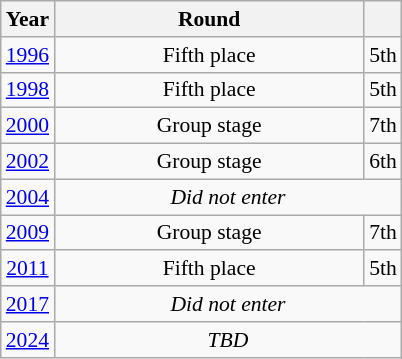<table class="wikitable" style="text-align: center; font-size:90%">
<tr>
<th>Year</th>
<th style="width:200px">Round</th>
<th></th>
</tr>
<tr>
<td><a href='#'>1996</a></td>
<td>Fifth place</td>
<td>5th</td>
</tr>
<tr>
<td><a href='#'>1998</a></td>
<td>Fifth place</td>
<td>5th</td>
</tr>
<tr>
<td><a href='#'>2000</a></td>
<td>Group stage</td>
<td>7th</td>
</tr>
<tr>
<td><a href='#'>2002</a></td>
<td>Group stage</td>
<td>6th</td>
</tr>
<tr>
<td><a href='#'>2004</a></td>
<td colspan="2"><em>Did not enter</em></td>
</tr>
<tr>
<td><a href='#'>2009</a></td>
<td>Group stage</td>
<td>7th</td>
</tr>
<tr>
<td><a href='#'>2011</a></td>
<td>Fifth place</td>
<td>5th</td>
</tr>
<tr>
<td><a href='#'>2017</a></td>
<td colspan="2"><em>Did not enter</em></td>
</tr>
<tr>
<td><a href='#'>2024</a></td>
<td colspan="2"><em>TBD</em></td>
</tr>
</table>
